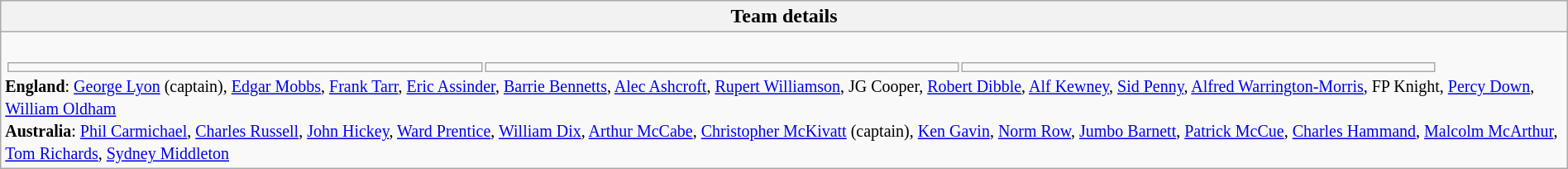<table style="width:100%" class="wikitable collapsible collapsed">
<tr>
<th>Team details</th>
</tr>
<tr>
<td><br><table width=92% |>
<tr>
<td></td>
<td></td>
<td></td>
</tr>
</table>
<small>
<strong>England</strong>: <a href='#'>George Lyon</a> (captain), <a href='#'>Edgar Mobbs</a>, <a href='#'>Frank Tarr</a>, <a href='#'>Eric Assinder</a>, <a href='#'>Barrie Bennetts</a>, <a href='#'>Alec Ashcroft</a>, <a href='#'>Rupert Williamson</a>, JG Cooper, <a href='#'>Robert Dibble</a>, <a href='#'>Alf Kewney</a>, <a href='#'>Sid Penny</a>, <a href='#'>Alfred Warrington-Morris</a>, FP Knight, <a href='#'>Percy Down</a>, <a href='#'>William Oldham</a> <br>
<strong>Australia</strong>: <a href='#'>Phil Carmichael</a>, <a href='#'>Charles Russell</a>, <a href='#'>John Hickey</a>, <a href='#'>Ward Prentice</a>, <a href='#'>William Dix</a>, <a href='#'>Arthur McCabe</a>, <a href='#'>Christopher McKivatt</a> (captain), <a href='#'>Ken Gavin</a>, <a href='#'>Norm Row</a>, <a href='#'>Jumbo Barnett</a>, <a href='#'>Patrick McCue</a>, <a href='#'>Charles Hammand</a>, <a href='#'>Malcolm McArthur</a>, <a href='#'>Tom Richards</a>, <a href='#'>Sydney Middleton</a>
</small></td>
</tr>
</table>
